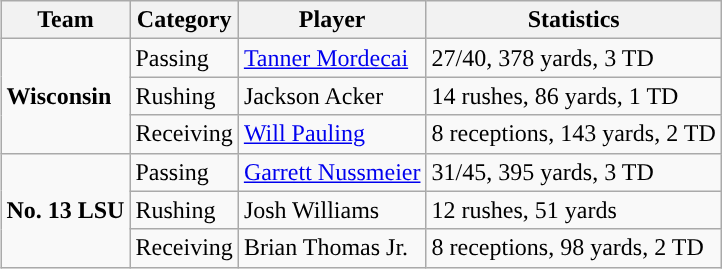<table class="wikitable" style="float: right;">
<tr>
<th>Team</th>
<th>Category</th>
<th>Player</th>
<th>Statistics</th>
</tr>
<tr>
<td rowspan=3><strong>Wisconsin</strong></td>
<td>Passing</td>
<td><a href='#'>Tanner Mordecai</a></td>
<td>27/40, 378 yards, 3 TD</td>
</tr>
<tr>
<td>Rushing</td>
<td>Jackson Acker</td>
<td>14 rushes, 86 yards, 1 TD</td>
</tr>
<tr>
<td>Receiving</td>
<td><a href='#'>Will Pauling</a></td>
<td>8 receptions, 143 yards, 2 TD</td>
</tr>
<tr>
<td rowspan=3><strong>No. 13 LSU</strong></td>
<td>Passing</td>
<td><a href='#'>Garrett Nussmeier</a></td>
<td>31/45, 395 yards, 3 TD</td>
</tr>
<tr>
<td>Rushing</td>
<td>Josh Williams</td>
<td>12 rushes, 51 yards</td>
</tr>
<tr>
<td>Receiving</td>
<td>Brian Thomas Jr.</td>
<td>8 receptions, 98 yards, 2 TD</td>
</tr>
</table>
